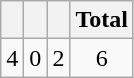<table class="wikitable">
<tr>
<th></th>
<th></th>
<th></th>
<th>Total</th>
</tr>
<tr style="text-align:center;">
<td>4</td>
<td>0</td>
<td>2</td>
<td>6</td>
</tr>
</table>
